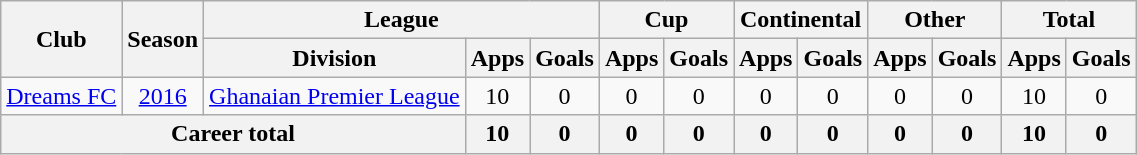<table class="wikitable" style="text-align: center">
<tr>
<th rowspan="2">Club</th>
<th rowspan="2">Season</th>
<th colspan="3">League</th>
<th colspan="2">Cup</th>
<th colspan="2">Continental</th>
<th colspan="2">Other</th>
<th colspan="2">Total</th>
</tr>
<tr>
<th>Division</th>
<th>Apps</th>
<th>Goals</th>
<th>Apps</th>
<th>Goals</th>
<th>Apps</th>
<th>Goals</th>
<th>Apps</th>
<th>Goals</th>
<th>Apps</th>
<th>Goals</th>
</tr>
<tr>
<td><a href='#'>Dreams FC</a></td>
<td><a href='#'>2016</a></td>
<td><a href='#'>Ghanaian Premier League</a></td>
<td>10</td>
<td>0</td>
<td>0</td>
<td>0</td>
<td>0</td>
<td>0</td>
<td>0</td>
<td>0</td>
<td>10</td>
<td>0</td>
</tr>
<tr>
<th colspan="3"><strong>Career total</strong></th>
<th>10</th>
<th>0</th>
<th>0</th>
<th>0</th>
<th>0</th>
<th>0</th>
<th>0</th>
<th>0</th>
<th>10</th>
<th>0</th>
</tr>
</table>
